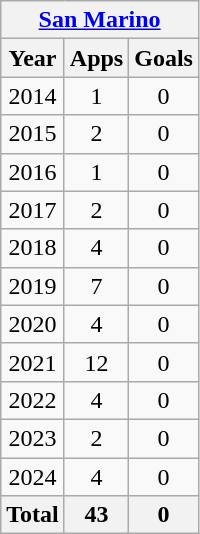<table class="wikitable" style="text-align:center">
<tr>
<th colspan=3><a href='#'>San Marino</a></th>
</tr>
<tr>
<th>Year</th>
<th>Apps</th>
<th>Goals</th>
</tr>
<tr>
<td>2014</td>
<td>1</td>
<td>0</td>
</tr>
<tr>
<td>2015</td>
<td>2</td>
<td>0</td>
</tr>
<tr>
<td>2016</td>
<td>1</td>
<td>0</td>
</tr>
<tr>
<td>2017</td>
<td>2</td>
<td>0</td>
</tr>
<tr>
<td>2018</td>
<td>4</td>
<td>0</td>
</tr>
<tr>
<td>2019</td>
<td>7</td>
<td>0</td>
</tr>
<tr>
<td>2020</td>
<td>4</td>
<td>0</td>
</tr>
<tr>
<td>2021</td>
<td>12</td>
<td>0</td>
</tr>
<tr>
<td>2022</td>
<td>4</td>
<td>0</td>
</tr>
<tr>
<td>2023</td>
<td>2</td>
<td>0</td>
</tr>
<tr>
<td>2024</td>
<td>4</td>
<td>0</td>
</tr>
<tr>
<th>Total</th>
<th>43</th>
<th>0</th>
</tr>
</table>
